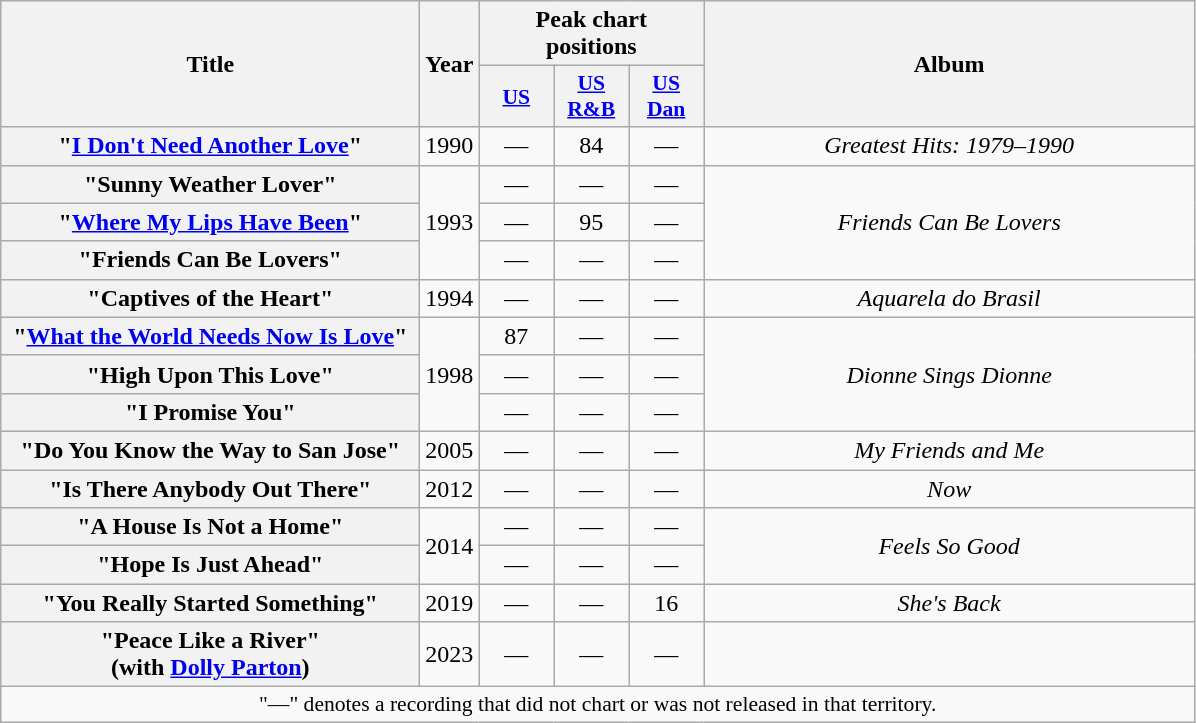<table class="wikitable plainrowheaders" style="text-align:center;" border="1">
<tr>
<th scope="col" rowspan="2" style="width:17em;">Title</th>
<th scope="col" rowspan="2">Year</th>
<th scope="col" colspan="3">Peak chart<br>positions</th>
<th scope="col" rowspan="2" style="width:20em;">Album</th>
</tr>
<tr>
<th scope="col" style="width:3em;font-size:90%;"><a href='#'>US</a><br></th>
<th scope="col" style="width:3em;font-size:90%;"><a href='#'>US<br>R&B</a><br></th>
<th scope="col" style="width:3em;font-size:90%;"><a href='#'>US Dan</a><br></th>
</tr>
<tr>
<th scope="row">"<a href='#'>I Don't Need Another Love</a>"<br></th>
<td>1990</td>
<td>—</td>
<td>84</td>
<td>—</td>
<td><em>Greatest Hits: 1979–1990</em></td>
</tr>
<tr>
<th scope="row">"Sunny Weather Lover"</th>
<td rowspan="3">1993</td>
<td>—</td>
<td>—</td>
<td>—</td>
<td rowspan="3"><em>Friends Can Be Lovers</em></td>
</tr>
<tr>
<th scope="row">"<a href='#'>Where My Lips Have Been</a>"</th>
<td>—</td>
<td>95</td>
<td>—</td>
</tr>
<tr>
<th scope="row">"Friends Can Be Lovers"</th>
<td>—</td>
<td>—</td>
<td>—</td>
</tr>
<tr>
<th scope="row">"Captives of the Heart"</th>
<td>1994</td>
<td>—</td>
<td>—</td>
<td>—</td>
<td><em>Aquarela do Brasil</em></td>
</tr>
<tr>
<th scope="row">"<a href='#'>What the World Needs Now Is Love</a>"<br></th>
<td rowspan="3">1998</td>
<td>87</td>
<td>—</td>
<td>—</td>
<td rowspan="3"><em>Dionne Sings Dionne</em></td>
</tr>
<tr>
<th scope="row">"High Upon This Love"</th>
<td>—</td>
<td>—</td>
<td>—</td>
</tr>
<tr>
<th scope="row">"I Promise You"</th>
<td>—</td>
<td>—</td>
<td>—</td>
</tr>
<tr>
<th scope="row">"Do You Know the Way to San Jose"<br></th>
<td>2005</td>
<td>—</td>
<td>—</td>
<td>—</td>
<td><em>My Friends and Me</em></td>
</tr>
<tr>
<th scope="row">"Is There Anybody Out There"</th>
<td>2012</td>
<td>—</td>
<td>—</td>
<td>—</td>
<td><em>Now</em></td>
</tr>
<tr>
<th scope="row">"A House Is Not a Home" <br> </th>
<td rowspan="2">2014</td>
<td>—</td>
<td>—</td>
<td>—</td>
<td rowspan="2"><em>Feels So Good</em></td>
</tr>
<tr>
<th scope="row">"Hope Is Just Ahead"<br></th>
<td>—</td>
<td>—</td>
<td>—</td>
</tr>
<tr>
<th scope="row">"You Really Started Something"</th>
<td>2019</td>
<td>—</td>
<td>—</td>
<td>16</td>
<td><em>She's Back</em></td>
</tr>
<tr>
<th scope="row">"Peace Like a River" <br><span>(with <a href='#'>Dolly Parton</a>)</span></th>
<td>2023</td>
<td>—</td>
<td>—</td>
<td>—</td>
<td></td>
</tr>
<tr>
<td colspan="6" style="font-size:90%">"—" denotes a recording that did not chart or was not released in that territory.</td>
</tr>
</table>
